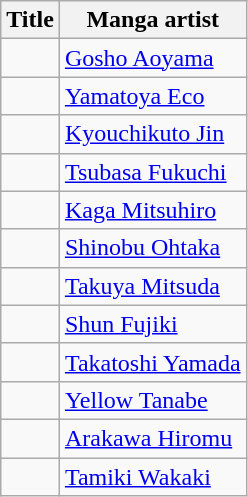<table class="wikitable sortable">
<tr>
<th>Title</th>
<th>Manga artist</th>
</tr>
<tr>
<td></td>
<td><a href='#'>Gosho Aoyama</a></td>
</tr>
<tr>
<td></td>
<td><a href='#'>Yamatoya Eco</a></td>
</tr>
<tr>
<td></td>
<td><a href='#'>Kyouchikuto Jin</a></td>
</tr>
<tr>
<td></td>
<td><a href='#'>Tsubasa Fukuchi</a></td>
</tr>
<tr>
<td></td>
<td><a href='#'>Kaga Mitsuhiro</a></td>
</tr>
<tr>
<td></td>
<td><a href='#'>Shinobu Ohtaka</a></td>
</tr>
<tr>
<td></td>
<td><a href='#'>Takuya Mitsuda</a></td>
</tr>
<tr>
<td></td>
<td><a href='#'>Shun Fujiki</a></td>
</tr>
<tr>
<td></td>
<td><a href='#'>Takatoshi Yamada</a></td>
</tr>
<tr>
<td></td>
<td><a href='#'>Yellow Tanabe</a></td>
</tr>
<tr>
<td></td>
<td><a href='#'>Arakawa Hiromu</a></td>
</tr>
<tr>
<td></td>
<td><a href='#'>Tamiki Wakaki</a></td>
</tr>
</table>
